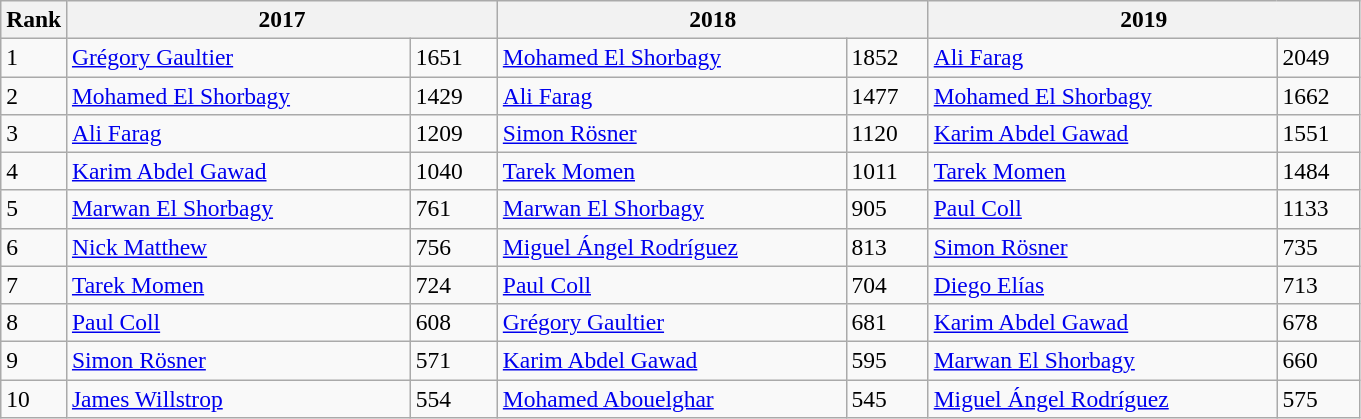<table class=wikitable style="font-size:98%;">
<tr>
<th>Rank</th>
<th colspan="2" style="width:280px;">2017</th>
<th colspan="2" style="width:280px;">2018</th>
<th colspan="2" style="width:280px;">2019</th>
</tr>
<tr>
<td>1</td>
<td> <a href='#'>Grégory Gaultier</a></td>
<td>1651</td>
<td> <a href='#'>Mohamed El Shorbagy</a></td>
<td>1852</td>
<td> <a href='#'>Ali Farag</a></td>
<td>2049</td>
</tr>
<tr>
<td>2</td>
<td> <a href='#'>Mohamed El Shorbagy</a></td>
<td>1429</td>
<td> <a href='#'>Ali Farag</a></td>
<td>1477</td>
<td> <a href='#'>Mohamed El Shorbagy</a></td>
<td>1662</td>
</tr>
<tr>
<td>3</td>
<td> <a href='#'>Ali Farag</a></td>
<td>1209</td>
<td> <a href='#'>Simon Rösner</a></td>
<td>1120</td>
<td> <a href='#'>Karim Abdel Gawad</a></td>
<td>1551</td>
</tr>
<tr>
<td>4</td>
<td> <a href='#'>Karim Abdel Gawad</a></td>
<td>1040</td>
<td> <a href='#'>Tarek Momen</a></td>
<td>1011</td>
<td> <a href='#'>Tarek Momen</a></td>
<td>1484</td>
</tr>
<tr>
<td>5</td>
<td> <a href='#'>Marwan El Shorbagy</a></td>
<td>761</td>
<td> <a href='#'>Marwan El Shorbagy</a></td>
<td>905</td>
<td> <a href='#'>Paul Coll</a></td>
<td>1133</td>
</tr>
<tr>
<td>6</td>
<td> <a href='#'>Nick Matthew</a></td>
<td>756</td>
<td> <a href='#'>Miguel Ángel Rodríguez</a></td>
<td>813</td>
<td> <a href='#'>Simon Rösner</a></td>
<td>735</td>
</tr>
<tr>
<td>7</td>
<td> <a href='#'>Tarek Momen</a></td>
<td>724</td>
<td> <a href='#'>Paul Coll</a></td>
<td>704</td>
<td> <a href='#'>Diego Elías</a></td>
<td>713</td>
</tr>
<tr>
<td>8</td>
<td> <a href='#'>Paul Coll</a></td>
<td>608</td>
<td> <a href='#'>Grégory Gaultier</a></td>
<td>681</td>
<td> <a href='#'>Karim Abdel Gawad</a></td>
<td>678</td>
</tr>
<tr>
<td>9</td>
<td> <a href='#'>Simon Rösner</a></td>
<td>571</td>
<td> <a href='#'>Karim Abdel Gawad</a></td>
<td>595</td>
<td> <a href='#'>Marwan El Shorbagy</a></td>
<td>660</td>
</tr>
<tr>
<td>10</td>
<td> <a href='#'>James Willstrop</a></td>
<td>554</td>
<td> <a href='#'>Mohamed Abouelghar</a></td>
<td>545</td>
<td> <a href='#'>Miguel Ángel Rodríguez</a></td>
<td>575</td>
</tr>
</table>
